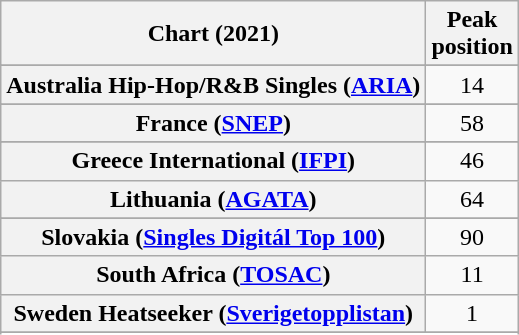<table class="wikitable sortable plainrowheaders" style="text-align:center">
<tr>
<th scope="col">Chart (2021)</th>
<th scope="col">Peak<br>position</th>
</tr>
<tr>
</tr>
<tr>
<th scope="row">Australia Hip-Hop/R&B Singles (<a href='#'>ARIA</a>)</th>
<td>14</td>
</tr>
<tr>
</tr>
<tr>
<th scope="row">France (<a href='#'>SNEP</a>)</th>
<td>58</td>
</tr>
<tr>
</tr>
<tr>
<th scope="row">Greece International (<a href='#'>IFPI</a>)</th>
<td>46</td>
</tr>
<tr>
<th scope="row">Lithuania (<a href='#'>AGATA</a>)</th>
<td>64</td>
</tr>
<tr>
</tr>
<tr>
<th scope="row">Slovakia (<a href='#'>Singles Digitál Top 100</a>)</th>
<td>90</td>
</tr>
<tr>
<th scope="row">South Africa (<a href='#'>TOSAC</a>)</th>
<td>11</td>
</tr>
<tr>
<th scope="row">Sweden Heatseeker (<a href='#'>Sverigetopplistan</a>)</th>
<td>1</td>
</tr>
<tr>
</tr>
<tr>
</tr>
<tr>
</tr>
</table>
